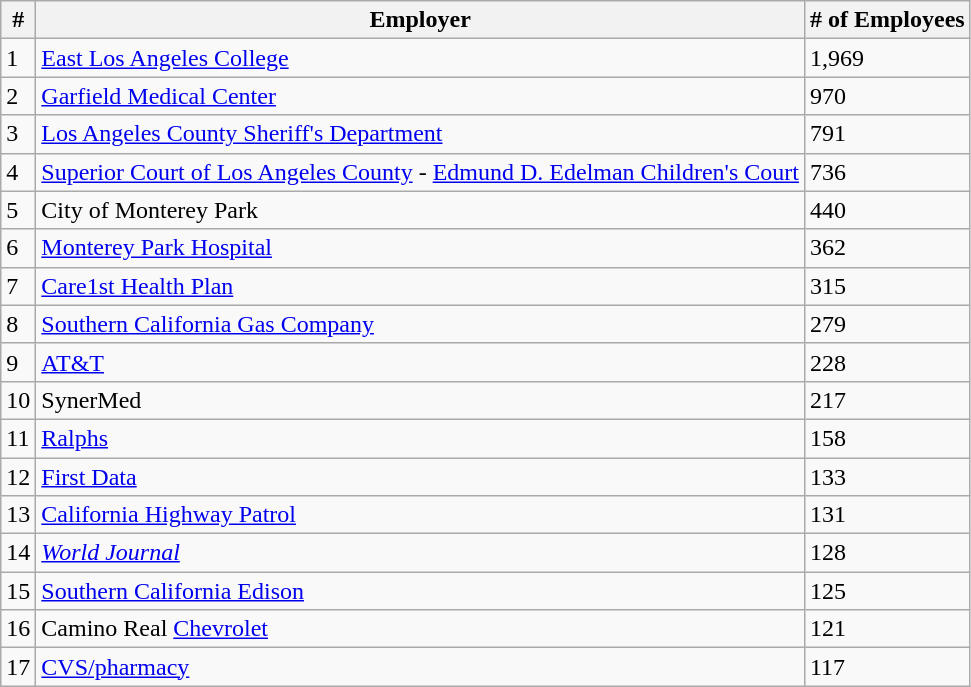<table class="wikitable">
<tr>
<th>#</th>
<th>Employer</th>
<th># of Employees</th>
</tr>
<tr>
<td>1</td>
<td><a href='#'>East Los Angeles College</a></td>
<td>1,969</td>
</tr>
<tr>
<td>2</td>
<td><a href='#'>Garfield Medical Center</a></td>
<td>970</td>
</tr>
<tr>
<td>3</td>
<td><a href='#'>Los Angeles County Sheriff's Department</a></td>
<td>791</td>
</tr>
<tr>
<td>4</td>
<td><a href='#'>Superior Court of Los Angeles County</a> - <a href='#'>Edmund D. Edelman Children's Court</a></td>
<td>736</td>
</tr>
<tr>
<td>5</td>
<td>City of Monterey Park</td>
<td>440</td>
</tr>
<tr>
<td>6</td>
<td><a href='#'>Monterey Park Hospital</a></td>
<td>362</td>
</tr>
<tr>
<td>7</td>
<td><a href='#'>Care1st Health Plan</a></td>
<td>315</td>
</tr>
<tr>
<td>8</td>
<td><a href='#'>Southern California Gas Company</a></td>
<td>279</td>
</tr>
<tr>
<td>9</td>
<td><a href='#'>AT&T</a></td>
<td>228</td>
</tr>
<tr>
<td>10</td>
<td>SynerMed</td>
<td>217</td>
</tr>
<tr>
<td>11</td>
<td><a href='#'>Ralphs</a></td>
<td>158</td>
</tr>
<tr>
<td>12</td>
<td><a href='#'>First Data</a></td>
<td>133</td>
</tr>
<tr>
<td>13</td>
<td><a href='#'>California Highway Patrol</a></td>
<td>131</td>
</tr>
<tr>
<td>14</td>
<td><em><a href='#'>World Journal</a></em></td>
<td>128</td>
</tr>
<tr>
<td>15</td>
<td><a href='#'>Southern California Edison</a></td>
<td>125</td>
</tr>
<tr>
<td>16</td>
<td>Camino Real <a href='#'>Chevrolet</a></td>
<td>121</td>
</tr>
<tr>
<td>17</td>
<td><a href='#'>CVS/pharmacy</a></td>
<td>117</td>
</tr>
</table>
